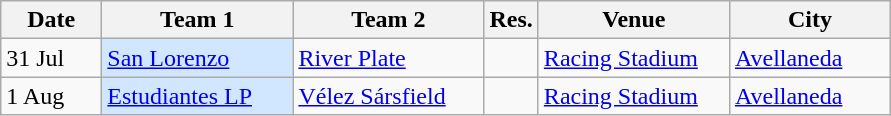<table class=wikitable>
<tr>
<th width=60px>Date</th>
<th width=120px>Team 1</th>
<th width=120px>Team 2</th>
<th>Res.</th>
<th width=120px>Venue</th>
<th width=100px>City</th>
</tr>
<tr>
<td>31 Jul</td>
<td bgcolor= #d0e7ff><a href='#'>San Lorenzo</a></td>
<td><a href='#'>River Plate</a></td>
<td></td>
<td><a href='#'>Racing Stadium</a></td>
<td><a href='#'>Avellaneda</a></td>
</tr>
<tr>
<td>1 Aug</td>
<td bgcolor= #d0e7ff><a href='#'>Estudiantes LP</a></td>
<td><a href='#'>Vélez Sársfield</a></td>
<td></td>
<td><a href='#'>Racing Stadium</a></td>
<td><a href='#'>Avellaneda</a></td>
</tr>
</table>
